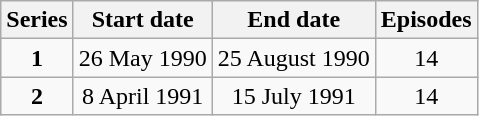<table class="wikitable" style="text-align:center;">
<tr>
<th>Series</th>
<th>Start date</th>
<th>End date</th>
<th>Episodes</th>
</tr>
<tr>
<td><strong>1</strong></td>
<td>26 May 1990</td>
<td>25 August 1990</td>
<td>14</td>
</tr>
<tr>
<td><strong>2</strong></td>
<td>8 April 1991</td>
<td>15 July 1991</td>
<td>14</td>
</tr>
</table>
